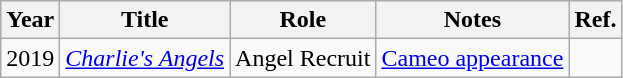<table class="wikitable sortable">
<tr>
<th>Year</th>
<th>Title</th>
<th>Role</th>
<th class="unsortable">Notes</th>
<th>Ref.</th>
</tr>
<tr>
<td>2019</td>
<td><em><a href='#'>Charlie's Angels</a></em></td>
<td>Angel Recruit</td>
<td><a href='#'>Cameo appearance</a></td>
<td></td>
</tr>
</table>
